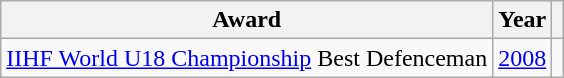<table class="wikitable">
<tr>
<th>Award</th>
<th>Year</th>
<th></th>
</tr>
<tr>
<td><a href='#'>IIHF World U18 Championship</a> Best Defenceman</td>
<td><a href='#'>2008</a></td>
<td></td>
</tr>
</table>
